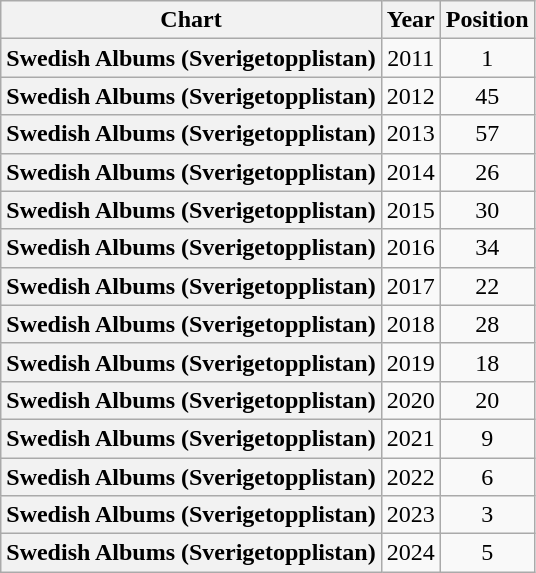<table class="wikitable plainrowheaders" style="text-align:center;">
<tr>
<th>Chart</th>
<th>Year</th>
<th>Position</th>
</tr>
<tr>
<th scope="row">Swedish Albums (Sverigetopplistan)</th>
<td>2011</td>
<td>1</td>
</tr>
<tr>
<th scope="row">Swedish Albums (Sverigetopplistan)</th>
<td>2012</td>
<td>45</td>
</tr>
<tr>
<th scope="row">Swedish Albums (Sverigetopplistan)</th>
<td>2013</td>
<td>57</td>
</tr>
<tr>
<th scope="row">Swedish Albums (Sverigetopplistan)</th>
<td>2014</td>
<td>26</td>
</tr>
<tr>
<th scope="row">Swedish Albums (Sverigetopplistan)</th>
<td>2015</td>
<td>30</td>
</tr>
<tr>
<th scope="row">Swedish Albums (Sverigetopplistan)</th>
<td>2016</td>
<td>34</td>
</tr>
<tr>
<th scope="row">Swedish Albums (Sverigetopplistan)</th>
<td>2017</td>
<td>22</td>
</tr>
<tr>
<th scope="row">Swedish Albums (Sverigetopplistan)</th>
<td>2018</td>
<td>28</td>
</tr>
<tr>
<th scope="row">Swedish Albums (Sverigetopplistan)</th>
<td>2019</td>
<td>18</td>
</tr>
<tr>
<th scope="row">Swedish Albums (Sverigetopplistan)</th>
<td>2020</td>
<td>20</td>
</tr>
<tr>
<th scope="row">Swedish Albums (Sverigetopplistan)</th>
<td>2021</td>
<td>9</td>
</tr>
<tr>
<th scope="row">Swedish Albums (Sverigetopplistan)</th>
<td>2022</td>
<td>6</td>
</tr>
<tr>
<th scope="row">Swedish Albums (Sverigetopplistan)</th>
<td>2023</td>
<td>3</td>
</tr>
<tr>
<th scope="row">Swedish Albums (Sverigetopplistan)</th>
<td>2024</td>
<td>5</td>
</tr>
</table>
